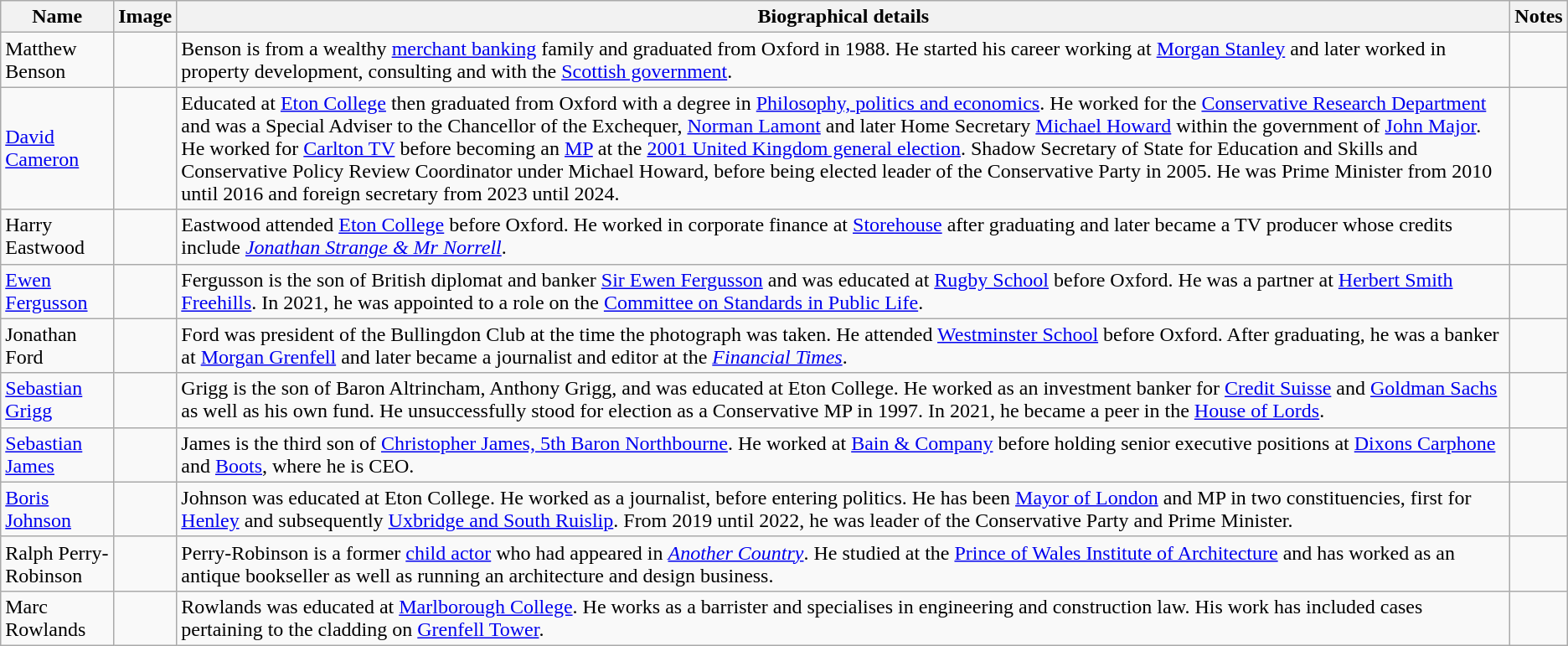<table class="wikitable">
<tr>
<th scope="col">Name</th>
<th scope="col">Image</th>
<th scope="col">Biographical details</th>
<th scope="col">Notes</th>
</tr>
<tr>
<td>Matthew Benson</td>
<td></td>
<td>Benson is from a wealthy <a href='#'>merchant banking</a> family and graduated from Oxford in 1988. He started his career working at <a href='#'>Morgan Stanley</a> and later worked in property development, consulting and with the <a href='#'>Scottish government</a>.</td>
<td></td>
</tr>
<tr>
<td><a href='#'>David Cameron</a></td>
<td></td>
<td>Educated at <a href='#'>Eton College</a> then graduated from Oxford with a degree in <a href='#'>Philosophy, politics and economics</a>. He worked for the <a href='#'>Conservative Research Department</a> and was a Special Adviser to the Chancellor of the Exchequer, <a href='#'>Norman Lamont</a> and later Home Secretary <a href='#'>Michael Howard</a> within the government of <a href='#'>John Major</a>. He worked for <a href='#'>Carlton TV</a> before becoming an <a href='#'>MP</a> at the <a href='#'>2001 United Kingdom general election</a>. Shadow Secretary of State for Education and Skills and Conservative Policy Review Coordinator under Michael Howard, before being elected leader of the Conservative Party in 2005. He was Prime Minister from 2010 until 2016 and foreign secretary from 2023 until 2024.</td>
<td></td>
</tr>
<tr>
<td>Harry Eastwood</td>
<td></td>
<td>Eastwood attended <a href='#'>Eton College</a> before Oxford. He worked in corporate finance at <a href='#'>Storehouse</a> after graduating and later became a TV producer whose credits include <a href='#'><em>Jonathan Strange & Mr Norrell</em></a>.</td>
<td></td>
</tr>
<tr>
<td><a href='#'>Ewen Fergusson</a></td>
<td></td>
<td>Fergusson is the son of British diplomat and banker <a href='#'>Sir Ewen Fergusson</a> and was educated at <a href='#'>Rugby School</a> before Oxford. He was a partner at <a href='#'>Herbert Smith Freehills</a>. In 2021, he was appointed to a role on the <a href='#'>Committee on Standards in Public Life</a>.</td>
<td></td>
</tr>
<tr>
<td>Jonathan Ford</td>
<td></td>
<td>Ford was president of the Bullingdon Club at the time the photograph was taken. He attended <a href='#'>Westminster School</a> before Oxford. After graduating, he was a banker at <a href='#'>Morgan Grenfell</a> and later became a journalist and editor at the <em><a href='#'>Financial Times</a></em>.</td>
<td></td>
</tr>
<tr>
<td><a href='#'>Sebastian Grigg</a></td>
<td></td>
<td>Grigg is the son of Baron Altrincham, Anthony Grigg, and was educated at Eton College. He worked as an investment banker for <a href='#'>Credit Suisse</a> and <a href='#'>Goldman Sachs</a> as well as his own fund. He unsuccessfully stood for election as a Conservative MP in 1997. In 2021, he became a peer in the <a href='#'>House of Lords</a>.</td>
<td></td>
</tr>
<tr>
<td><a href='#'>Sebastian James</a></td>
<td></td>
<td>James is the third son of <a href='#'>Christopher James, 5th Baron Northbourne</a>. He worked at <a href='#'>Bain & Company</a> before holding senior executive positions at <a href='#'>Dixons Carphone</a> and <a href='#'>Boots</a>, where he is CEO.</td>
<td></td>
</tr>
<tr>
<td><a href='#'>Boris Johnson</a></td>
<td></td>
<td>Johnson was educated at Eton College. He worked as a journalist, before entering politics. He has been <a href='#'>Mayor of London</a> and MP in two constituencies, first for <a href='#'>Henley</a> and subsequently <a href='#'>Uxbridge and South Ruislip</a>. From 2019 until 2022, he was leader of the Conservative Party and Prime Minister.</td>
<td></td>
</tr>
<tr>
<td>Ralph Perry-Robinson</td>
<td></td>
<td>Perry-Robinson is a former <a href='#'>child actor</a> who had appeared in <a href='#'><em>Another Country</em></a>. He studied at the <a href='#'>Prince of Wales Institute of Architecture</a> and has worked as an antique bookseller as well as running an architecture and design business.</td>
<td></td>
</tr>
<tr>
<td>Marc Rowlands</td>
<td></td>
<td>Rowlands was educated at <a href='#'>Marlborough College</a>. He works as a barrister and specialises in engineering and construction law. His work has included cases pertaining to the cladding on <a href='#'>Grenfell Tower</a>.</td>
<td></td>
</tr>
</table>
